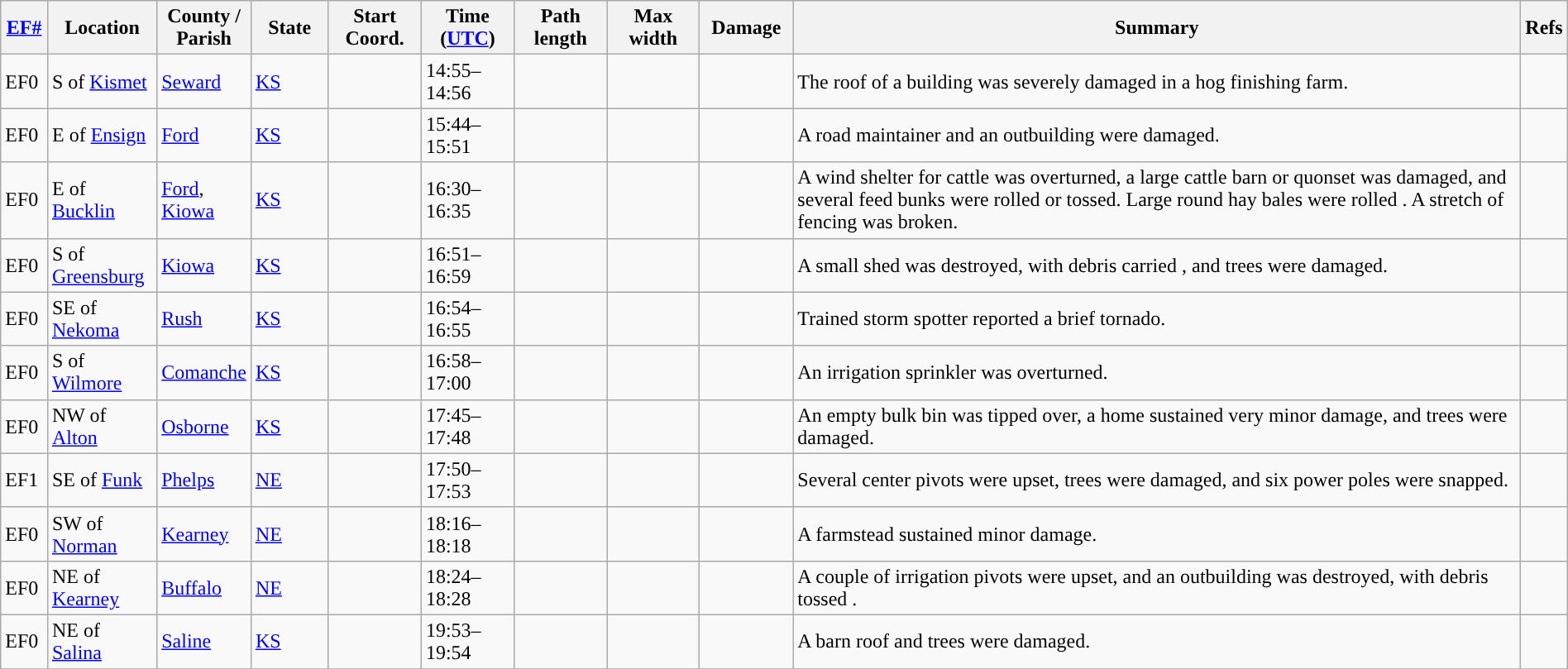<table class="wikitable sortable" style="width:100%;">
<tr>
<th scope="col"  style="width:3%; text-align:center;"><a href='#'>EF#</a></th>
<th scope="col"  style="width:7%; text-align:center;" class="unsortable">Location</th>
<th scope="col"  style="width:6%; text-align:center;" class="unsortable">County / Parish</th>
<th scope="col"  style="width:5%; text-align:center;">State</th>
<th scope="col"  style="width:6%; text-align:center;">Start Coord.</th>
<th scope="col"  style="width:6%; text-align:center;">Time (<a href='#'>UTC</a>)</th>
<th scope="col"  style="width:6%; text-align:center;">Path length</th>
<th scope="col"  style="width:6%; text-align:center;">Max width</th>
<th scope="col"  style="width:6%; text-align:center;">Damage</th>
<th scope="col" class="unsortable" style="width:48%; text-align:center;">Summary</th>
<th scope="col" class="unsortable" style="width:48%; text-align:center;">Refs</th>
</tr>
<tr>
<td>EF0</td>
<td>S of <a href='#'>Kismet</a></td>
<td><a href='#'>Seward</a></td>
<td><a href='#'>KS</a></td>
<td></td>
<td>14:55–14:56</td>
<td></td>
<td></td>
<td></td>
<td>The roof of a building was severely damaged in a hog finishing farm.</td>
<td></td>
</tr>
<tr>
<td>EF0</td>
<td>E of <a href='#'>Ensign</a></td>
<td><a href='#'>Ford</a></td>
<td><a href='#'>KS</a></td>
<td></td>
<td>15:44–15:51</td>
<td></td>
<td></td>
<td></td>
<td>A road maintainer and an outbuilding were damaged.</td>
<td></td>
</tr>
<tr>
<td>EF0</td>
<td>E of <a href='#'>Bucklin</a></td>
<td><a href='#'>Ford</a>, <a href='#'>Kiowa</a></td>
<td><a href='#'>KS</a></td>
<td></td>
<td>16:30–16:35</td>
<td></td>
<td></td>
<td></td>
<td>A wind shelter for cattle was overturned, a large cattle barn or quonset was damaged, and several feed bunks were rolled or tossed. Large round hay bales were rolled . A  stretch of fencing was broken.</td>
<td></td>
</tr>
<tr>
<td>EF0</td>
<td>S of <a href='#'>Greensburg</a></td>
<td><a href='#'>Kiowa</a></td>
<td><a href='#'>KS</a></td>
<td></td>
<td>16:51–16:59</td>
<td></td>
<td></td>
<td></td>
<td>A small shed was destroyed, with debris carried , and trees were damaged.</td>
<td></td>
</tr>
<tr>
<td>EF0</td>
<td>SE of <a href='#'>Nekoma</a></td>
<td><a href='#'>Rush</a></td>
<td><a href='#'>KS</a></td>
<td></td>
<td>16:54–16:55</td>
<td></td>
<td></td>
<td></td>
<td>Trained storm spotter reported a brief tornado.</td>
<td></td>
</tr>
<tr>
<td>EF0</td>
<td>S of <a href='#'>Wilmore</a></td>
<td><a href='#'>Comanche</a></td>
<td><a href='#'>KS</a></td>
<td></td>
<td>16:58–17:00</td>
<td></td>
<td></td>
<td></td>
<td>An irrigation sprinkler was overturned.</td>
<td></td>
</tr>
<tr>
<td>EF0</td>
<td>NW of <a href='#'>Alton</a></td>
<td><a href='#'>Osborne</a></td>
<td><a href='#'>KS</a></td>
<td></td>
<td>17:45–17:48</td>
<td></td>
<td></td>
<td></td>
<td>An empty bulk bin was tipped over, a home sustained very minor damage, and trees were damaged.</td>
<td></td>
</tr>
<tr>
<td>EF1</td>
<td>SE of <a href='#'>Funk</a></td>
<td><a href='#'>Phelps</a></td>
<td><a href='#'>NE</a></td>
<td></td>
<td>17:50–17:53</td>
<td></td>
<td></td>
<td></td>
<td>Several center pivots were upset, trees were damaged, and six power poles were snapped.</td>
<td></td>
</tr>
<tr>
<td>EF0</td>
<td>SW of <a href='#'>Norman</a></td>
<td><a href='#'>Kearney</a></td>
<td><a href='#'>NE</a></td>
<td></td>
<td>18:16–18:18</td>
<td></td>
<td></td>
<td></td>
<td>A farmstead sustained minor damage.</td>
<td></td>
</tr>
<tr>
<td>EF0</td>
<td>NE of <a href='#'>Kearney</a></td>
<td><a href='#'>Buffalo</a></td>
<td><a href='#'>NE</a></td>
<td></td>
<td>18:24–18:28</td>
<td></td>
<td></td>
<td></td>
<td>A couple of irrigation pivots were upset, and an outbuilding was destroyed, with debris tossed .</td>
<td></td>
</tr>
<tr>
<td>EF0</td>
<td>NE of <a href='#'>Salina</a></td>
<td><a href='#'>Saline</a></td>
<td><a href='#'>KS</a></td>
<td></td>
<td>19:53–19:54</td>
<td></td>
<td></td>
<td></td>
<td>A barn roof and trees were damaged.</td>
<td></td>
</tr>
<tr>
</tr>
</table>
